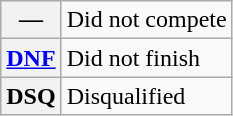<table class="wikitable">
<tr>
<th scope="row">—</th>
<td>Did not compete</td>
</tr>
<tr>
<th scope="row"><a href='#'>DNF</a></th>
<td>Did not finish</td>
</tr>
<tr>
<th scope="row">DSQ</th>
<td>Disqualified</td>
</tr>
</table>
